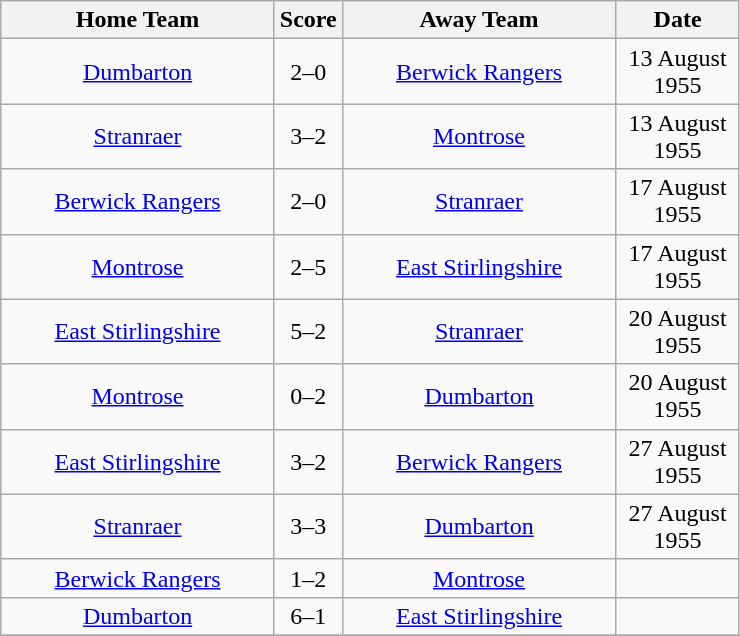<table class="wikitable" style="text-align:center;">
<tr>
<th width=175>Home Team</th>
<th width=20>Score</th>
<th width=175>Away Team</th>
<th width= 75>Date</th>
</tr>
<tr>
<td><a href='#'>Dumbarton</a></td>
<td>2–0</td>
<td><a href='#'>Berwick Rangers</a></td>
<td>13 August 1955</td>
</tr>
<tr>
<td><a href='#'>Stranraer</a></td>
<td>3–2</td>
<td><a href='#'>Montrose</a></td>
<td>13 August 1955</td>
</tr>
<tr>
<td><a href='#'>Berwick Rangers</a></td>
<td>2–0</td>
<td><a href='#'>Stranraer</a></td>
<td>17 August 1955</td>
</tr>
<tr>
<td><a href='#'>Montrose</a></td>
<td>2–5</td>
<td><a href='#'>East Stirlingshire</a></td>
<td>17 August 1955</td>
</tr>
<tr>
<td><a href='#'>East Stirlingshire</a></td>
<td>5–2</td>
<td><a href='#'>Stranraer</a></td>
<td>20 August 1955</td>
</tr>
<tr>
<td><a href='#'>Montrose</a></td>
<td>0–2</td>
<td><a href='#'>Dumbarton</a></td>
<td>20 August 1955</td>
</tr>
<tr>
<td><a href='#'>East Stirlingshire</a></td>
<td>3–2</td>
<td><a href='#'>Berwick Rangers</a></td>
<td>27 August 1955</td>
</tr>
<tr>
<td><a href='#'>Stranraer</a></td>
<td>3–3</td>
<td><a href='#'>Dumbarton</a></td>
<td>27 August 1955</td>
</tr>
<tr>
<td><a href='#'>Berwick Rangers</a></td>
<td>1–2</td>
<td><a href='#'>Montrose</a></td>
<td></td>
</tr>
<tr>
<td><a href='#'>Dumbarton</a></td>
<td>6–1</td>
<td><a href='#'>East Stirlingshire</a></td>
<td></td>
</tr>
<tr>
</tr>
</table>
